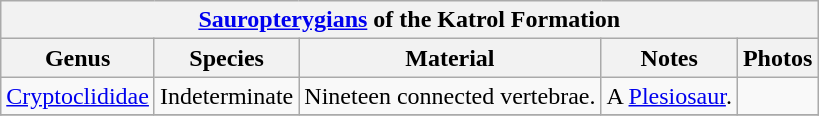<table class="wikitable" align="center">
<tr>
<th colspan="5" align="center"><a href='#'>Sauropterygians</a> of the Katrol Formation</th>
</tr>
<tr>
<th>Genus</th>
<th>Species</th>
<th>Material</th>
<th>Notes</th>
<th>Photos</th>
</tr>
<tr>
<td><a href='#'>Cryptoclididae</a></td>
<td>Indeterminate</td>
<td>Nineteen connected vertebrae.</td>
<td>A <a href='#'>Plesiosaur</a>.</td>
<td></td>
</tr>
<tr>
</tr>
</table>
